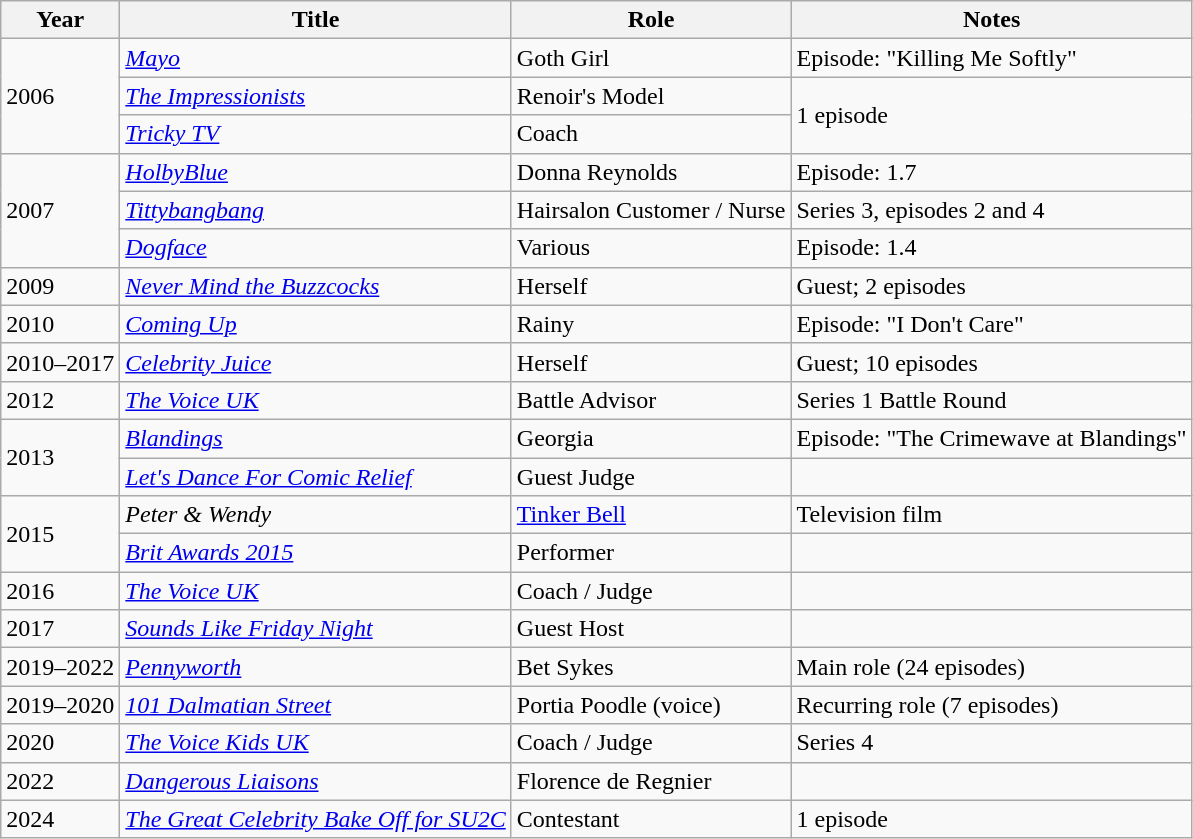<table class="wikitable sortable">
<tr>
<th>Year</th>
<th>Title</th>
<th>Role</th>
<th>Notes</th>
</tr>
<tr>
<td rowspan="3">2006</td>
<td><em><a href='#'>Mayo</a></em></td>
<td>Goth Girl</td>
<td>Episode: "Killing Me Softly"</td>
</tr>
<tr>
<td><a href='#'><em>The Impressionists</em></a></td>
<td>Renoir's Model</td>
<td rowspan="2">1 episode</td>
</tr>
<tr>
<td><em><a href='#'>Tricky TV</a></em></td>
<td>Coach</td>
</tr>
<tr>
<td rowspan="3">2007</td>
<td><em><a href='#'>HolbyBlue</a></em></td>
<td>Donna Reynolds</td>
<td>Episode: 1.7</td>
</tr>
<tr>
<td><em><a href='#'>Tittybangbang</a></em></td>
<td>Hairsalon Customer  / Nurse</td>
<td>Series 3, episodes 2 and 4</td>
</tr>
<tr>
<td><em><a href='#'>Dogface</a></em></td>
<td>Various</td>
<td>Episode: 1.4</td>
</tr>
<tr>
<td>2009</td>
<td rowspan="2"><em><a href='#'>Never Mind the Buzzcocks</a></em></td>
<td rowspan="2">Herself</td>
<td rowspan="2">Guest; 2 episodes</td>
</tr>
<tr>
<td rowspan="2">2010</td>
</tr>
<tr>
<td><em><a href='#'>Coming Up</a></em></td>
<td>Rainy</td>
<td>Episode: "I Don't Care"</td>
</tr>
<tr>
<td>2010–2017</td>
<td><em><a href='#'>Celebrity Juice</a></em></td>
<td>Herself</td>
<td>Guest; 10 episodes</td>
</tr>
<tr>
<td>2012</td>
<td><em><a href='#'>The Voice UK</a></em></td>
<td>Battle Advisor</td>
<td>Series 1 Battle Round</td>
</tr>
<tr>
<td rowspan="2">2013</td>
<td><em><a href='#'>Blandings</a></em></td>
<td>Georgia</td>
<td>Episode: "The Crimewave at Blandings"</td>
</tr>
<tr>
<td><em><a href='#'>Let's Dance For Comic Relief</a></em></td>
<td>Guest Judge</td>
<td></td>
</tr>
<tr>
<td rowspan="2">2015</td>
<td><em>Peter & Wendy</em></td>
<td><a href='#'>Tinker Bell</a></td>
<td>Television film</td>
</tr>
<tr>
<td><em><a href='#'>Brit Awards 2015</a></em></td>
<td>Performer</td>
<td></td>
</tr>
<tr>
<td>2016</td>
<td><em><a href='#'>The Voice UK</a></em></td>
<td>Coach / Judge</td>
<td></td>
</tr>
<tr>
<td>2017</td>
<td><em><a href='#'>Sounds Like Friday Night</a></em></td>
<td>Guest Host</td>
<td></td>
</tr>
<tr>
<td>2019–2022</td>
<td><em><a href='#'>Pennyworth</a></em></td>
<td>Bet Sykes</td>
<td>Main role (24 episodes)</td>
</tr>
<tr>
<td>2019–2020</td>
<td><em><a href='#'>101 Dalmatian Street</a></em></td>
<td>Portia Poodle (voice)</td>
<td>Recurring role (7 episodes)</td>
</tr>
<tr>
<td>2020</td>
<td><em><a href='#'>The Voice Kids UK</a></em></td>
<td>Coach / Judge</td>
<td>Series 4</td>
</tr>
<tr>
<td>2022</td>
<td><a href='#'><em>Dangerous Liaisons</em></a></td>
<td>Florence de Regnier</td>
<td></td>
</tr>
<tr>
<td>2024</td>
<td><a href='#'><em>The Great Celebrity Bake Off for SU2C</em></a></td>
<td>Contestant</td>
<td>1 episode</td>
</tr>
</table>
